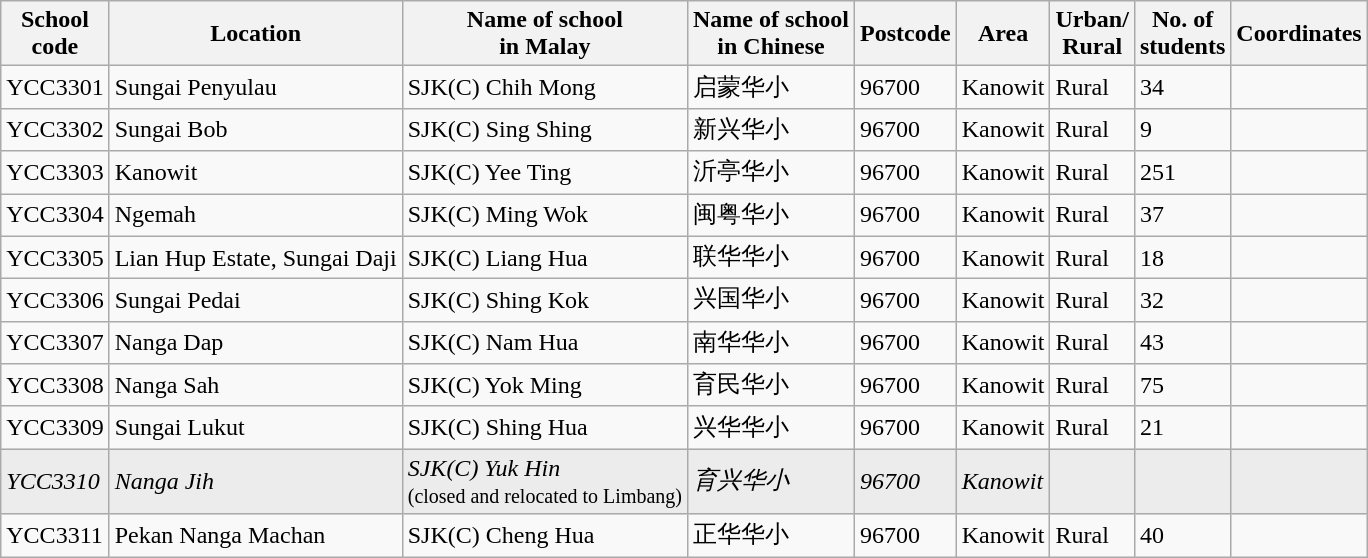<table class="wikitable sortable">
<tr>
<th>School<br>code</th>
<th>Location</th>
<th>Name of school<br>in Malay</th>
<th>Name of school<br>in Chinese</th>
<th>Postcode</th>
<th>Area</th>
<th>Urban/<br>Rural</th>
<th>No. of<br>students</th>
<th>Coordinates</th>
</tr>
<tr>
<td>YCC3301</td>
<td>Sungai Penyulau</td>
<td>SJK(C) Chih Mong</td>
<td>启蒙华小</td>
<td>96700</td>
<td>Kanowit</td>
<td>Rural</td>
<td>34</td>
<td></td>
</tr>
<tr>
<td>YCC3302</td>
<td>Sungai Bob</td>
<td>SJK(C) Sing Shing</td>
<td>新兴华小</td>
<td>96700</td>
<td>Kanowit</td>
<td>Rural</td>
<td>9</td>
<td></td>
</tr>
<tr>
<td>YCC3303</td>
<td>Kanowit</td>
<td>SJK(C) Yee Ting</td>
<td>沂亭华小</td>
<td>96700</td>
<td>Kanowit</td>
<td>Rural</td>
<td>251</td>
<td></td>
</tr>
<tr>
<td>YCC3304</td>
<td>Ngemah</td>
<td>SJK(C) Ming Wok</td>
<td>闽粤华小</td>
<td>96700</td>
<td>Kanowit</td>
<td>Rural</td>
<td>37</td>
<td></td>
</tr>
<tr>
<td>YCC3305</td>
<td>Lian Hup Estate, Sungai Daji</td>
<td>SJK(C) Liang Hua</td>
<td>联华华小</td>
<td>96700</td>
<td>Kanowit</td>
<td>Rural</td>
<td>18</td>
<td></td>
</tr>
<tr>
<td>YCC3306</td>
<td>Sungai Pedai</td>
<td>SJK(C) Shing Kok</td>
<td>兴国华小</td>
<td>96700</td>
<td>Kanowit</td>
<td>Rural</td>
<td>32</td>
<td></td>
</tr>
<tr>
<td>YCC3307</td>
<td>Nanga Dap</td>
<td>SJK(C) Nam Hua</td>
<td>南华华小</td>
<td>96700</td>
<td>Kanowit</td>
<td>Rural</td>
<td>43</td>
<td></td>
</tr>
<tr>
<td>YCC3308</td>
<td>Nanga Sah</td>
<td>SJK(C) Yok Ming</td>
<td>育民华小</td>
<td>96700</td>
<td>Kanowit</td>
<td>Rural</td>
<td>75</td>
<td></td>
</tr>
<tr>
<td>YCC3309</td>
<td>Sungai Lukut</td>
<td>SJK(C) Shing Hua</td>
<td>兴华华小</td>
<td>96700</td>
<td>Kanowit</td>
<td>Rural</td>
<td>21</td>
<td></td>
</tr>
<tr bgcolor=#ECECEC>
<td><em>YCC3310</em></td>
<td><em>Nanga Jih</em></td>
<td><em>SJK(C) Yuk Hin</em><br><small>(closed and relocated to Limbang)</small></td>
<td><em>育兴华小</em></td>
<td><em>96700</em></td>
<td><em>Kanowit</em></td>
<td></td>
<td></td>
<td></td>
</tr>
<tr>
<td>YCC3311</td>
<td>Pekan Nanga Machan</td>
<td>SJK(C) Cheng Hua</td>
<td>正华华小</td>
<td>96700</td>
<td>Kanowit</td>
<td>Rural</td>
<td>40</td>
<td></td>
</tr>
</table>
